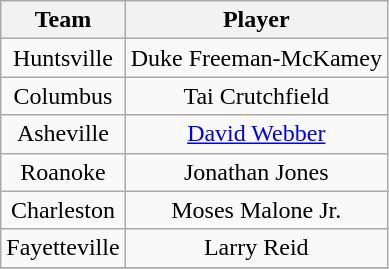<table class="wikitable" style="text-align:center">
<tr>
<th>Team</th>
<th>Player</th>
</tr>
<tr>
<td>Huntsville</td>
<td>Duke Freeman-McKamey</td>
</tr>
<tr>
<td>Columbus</td>
<td>Tai Crutchfield</td>
</tr>
<tr>
<td>Asheville</td>
<td><a href='#'>David Webber</a></td>
</tr>
<tr>
<td>Roanoke</td>
<td>Jonathan Jones</td>
</tr>
<tr>
<td>Charleston</td>
<td>Moses Malone Jr.</td>
</tr>
<tr>
<td>Fayetteville</td>
<td>Larry Reid</td>
</tr>
<tr>
</tr>
</table>
